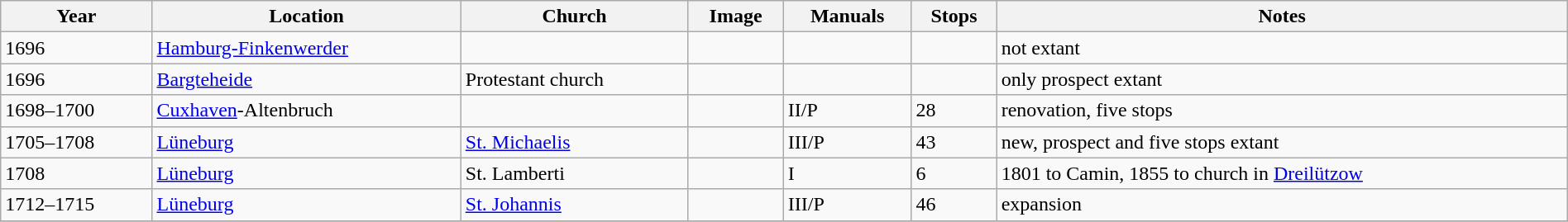<table class="wikitable sortable" width="100%">
<tr class="hintergrundfarbe5">
<th>Year</th>
<th>Location</th>
<th>Church</th>
<th class=unsortable>Image</th>
<th>Manuals</th>
<th>Stops</th>
<th class="unsortable">Notes</th>
</tr>
<tr>
<td>1696</td>
<td><a href='#'>Hamburg-Finkenwerder</a></td>
<td></td>
<td></td>
<td></td>
<td></td>
<td>not extant</td>
</tr>
<tr>
<td>1696</td>
<td><a href='#'>Bargteheide</a></td>
<td>Protestant church</td>
<td></td>
<td></td>
<td></td>
<td>only prospect extant</td>
</tr>
<tr>
<td>1698–1700</td>
<td><a href='#'>Cuxhaven</a>-Altenbruch</td>
<td></td>
<td></td>
<td>II/P</td>
<td>28</td>
<td>renovation, five stops</td>
</tr>
<tr>
<td>1705–1708</td>
<td><a href='#'>Lüneburg</a></td>
<td><a href='#'>St. Michaelis</a></td>
<td></td>
<td>III/P</td>
<td>43</td>
<td>new, prospect and five stops extant</td>
</tr>
<tr>
<td>1708</td>
<td><a href='#'>Lüneburg</a></td>
<td>St. Lamberti</td>
<td></td>
<td>I</td>
<td>6</td>
<td>1801 to Camin, 1855 to church in <a href='#'>Dreilützow</a></td>
</tr>
<tr>
<td>1712–1715</td>
<td><a href='#'>Lüneburg</a></td>
<td><a href='#'>St. Johannis</a></td>
<td></td>
<td>III/P</td>
<td>46</td>
<td>expansion</td>
</tr>
<tr>
</tr>
</table>
